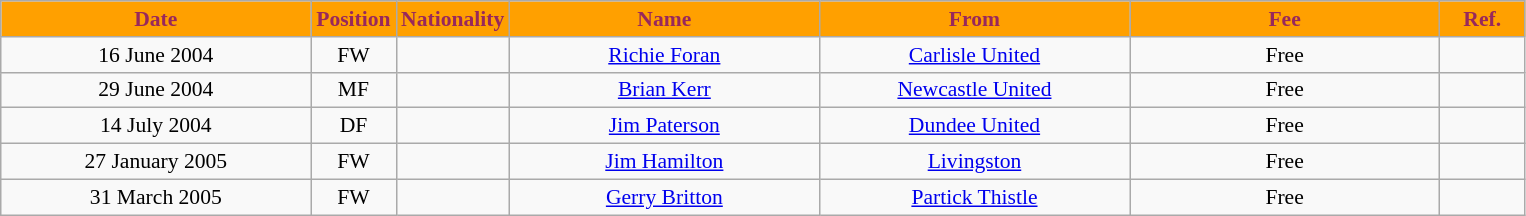<table class="wikitable"  style="text-align:center; font-size:90%; ">
<tr>
<th style="background:#ffa000; color:#98285c; width:200px;">Date</th>
<th style="background:#ffa000; color:#98285c; width:50px;">Position</th>
<th style="background:#ffa000; color:#98285c; width:50px;">Nationality</th>
<th style="background:#ffa000; color:#98285c; width:200px;">Name</th>
<th style="background:#ffa000; color:#98285c; width:200px;">From</th>
<th style="background:#ffa000; color:#98285c; width:200px;">Fee</th>
<th style="background:#ffa000; color:#98285c; width:50px;">Ref.</th>
</tr>
<tr>
<td>16 June 2004</td>
<td>FW</td>
<td></td>
<td><a href='#'>Richie Foran</a></td>
<td><a href='#'>Carlisle United</a></td>
<td>Free</td>
<td></td>
</tr>
<tr>
<td>29 June 2004</td>
<td>MF</td>
<td></td>
<td><a href='#'>Brian Kerr</a></td>
<td><a href='#'>Newcastle United</a></td>
<td>Free</td>
<td></td>
</tr>
<tr>
<td>14 July 2004</td>
<td>DF</td>
<td></td>
<td><a href='#'>Jim Paterson</a></td>
<td><a href='#'>Dundee United</a></td>
<td>Free</td>
<td></td>
</tr>
<tr>
<td>27 January 2005</td>
<td>FW</td>
<td></td>
<td><a href='#'>Jim Hamilton</a></td>
<td><a href='#'>Livingston</a></td>
<td>Free</td>
<td></td>
</tr>
<tr>
<td>31 March 2005</td>
<td>FW</td>
<td></td>
<td><a href='#'>Gerry Britton</a></td>
<td><a href='#'>Partick Thistle</a></td>
<td>Free</td>
<td></td>
</tr>
</table>
